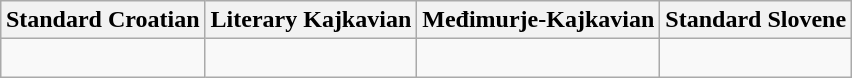<table class="wikitable" style="margin: 1em auto 1em auto">
<tr>
<th>Standard Croatian</th>
<th>Literary Kajkavian</th>
<th>Međimurje-Kajkavian</th>
<th>Standard Slovene</th>
</tr>
<tr>
<td></td>
<td></td>
<td><br></td>
<td><br></td>
</tr>
</table>
